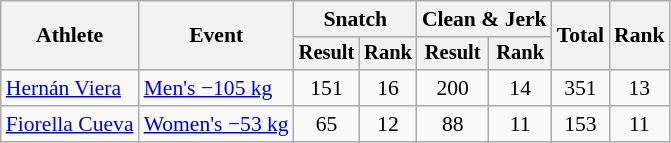<table class="wikitable" style="font-size:90%">
<tr>
<th rowspan="2">Athlete</th>
<th rowspan="2">Event</th>
<th colspan="2">Snatch</th>
<th colspan="2">Clean & Jerk</th>
<th rowspan="2">Total</th>
<th rowspan="2">Rank</th>
</tr>
<tr style="font-size:95%">
<th>Result</th>
<th>Rank</th>
<th>Result</th>
<th>Rank</th>
</tr>
<tr align=center>
<td align=left><a href='#'>Hernán Viera</a></td>
<td align=left><a href='#'>Men's −105 kg</a></td>
<td>151</td>
<td>16</td>
<td>200</td>
<td>14</td>
<td>351</td>
<td>13</td>
</tr>
<tr align=center>
<td align=left><a href='#'>Fiorella Cueva</a></td>
<td align=left><a href='#'>Women's −53 kg</a></td>
<td>65</td>
<td>12</td>
<td>88</td>
<td>11</td>
<td>153</td>
<td>11</td>
</tr>
</table>
